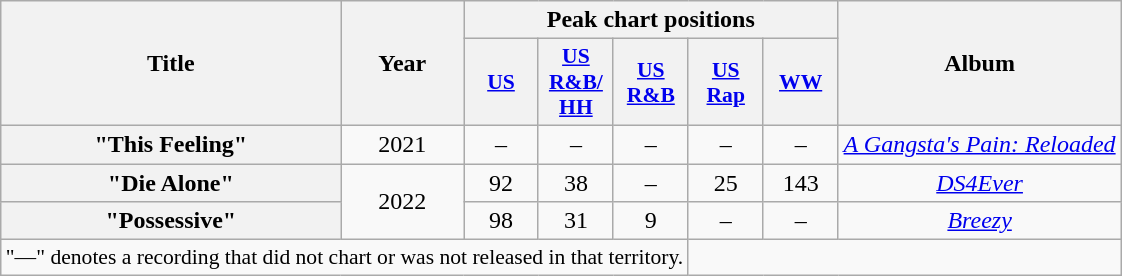<table class="wikitable plainrowheaders" style="text-align:center;">
<tr>
<th scope="col" rowspan="2">Title</th>
<th scope="col" rowspan="2">Year</th>
<th scope="col" colspan="5">Peak chart positions</th>
<th scope="col" rowspan="2">Album</th>
</tr>
<tr>
<th scope="col" style="width:3em;font-size:90%;"><a href='#'>US</a><br></th>
<th scope="col" style="width:3em;font-size:90%;"><a href='#'>US<br>R&B/<br>HH</a><br></th>
<th scope="col" style="width:3em;font-size:90%;"><a href='#'>US<br>R&B</a><br></th>
<th scope="col" style="width:3em;font-size:90%;"><a href='#'>US<br>Rap</a><br></th>
<th scope="col" style="width:3em;font-size:90%;"><a href='#'>WW</a><br></th>
</tr>
<tr>
<th scope="row">"This Feeling"<br></th>
<td>2021</td>
<td>–</td>
<td>–</td>
<td>–</td>
<td>–</td>
<td>–</td>
<td><em><a href='#'>A Gangsta's Pain: Reloaded</a></em></td>
</tr>
<tr>
<th scope="row">"Die Alone"<br></th>
<td rowspan="2">2022</td>
<td>92</td>
<td>38</td>
<td>–</td>
<td>25</td>
<td>143</td>
<td><em><a href='#'>DS4Ever</a></em></td>
</tr>
<tr>
<th scope="row">"Possessive"<br></th>
<td>98</td>
<td>31</td>
<td>9</td>
<td>–</td>
<td>–</td>
<td><em><a href='#'>Breezy</a></em></td>
</tr>
<tr>
<td colspan="5" style="font-size:90%">"—" denotes a recording that did not chart or was not released in that territory.</td>
</tr>
</table>
